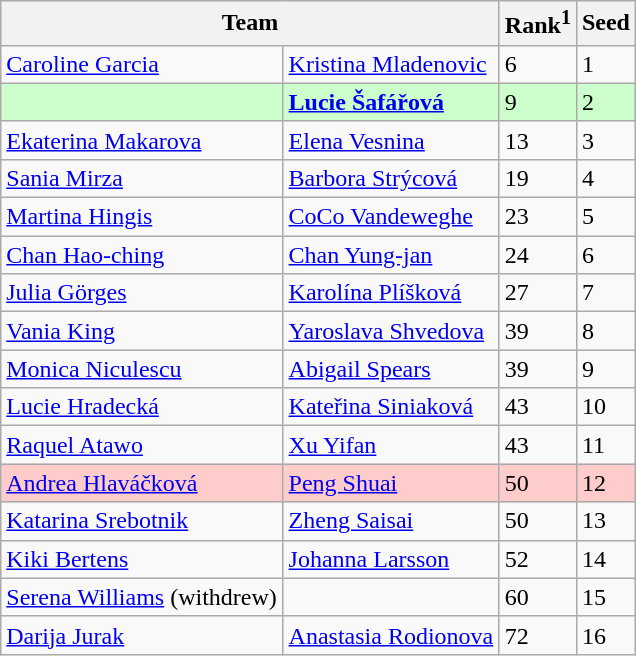<table class="wikitable">
<tr>
<th width="325" colspan=2>Team</th>
<th>Rank<sup>1</sup></th>
<th>Seed</th>
</tr>
<tr>
<td> <a href='#'>Caroline Garcia</a></td>
<td> <a href='#'>Kristina Mladenovic</a></td>
<td>6</td>
<td>1</td>
</tr>
<tr style="background:#cfc;">
<td></td>
<td> <strong><a href='#'>Lucie Šafářová</a></strong></td>
<td>9</td>
<td>2</td>
</tr>
<tr>
<td> <a href='#'>Ekaterina Makarova</a></td>
<td> <a href='#'>Elena Vesnina</a></td>
<td>13</td>
<td>3</td>
</tr>
<tr>
<td> <a href='#'>Sania Mirza</a></td>
<td> <a href='#'>Barbora Strýcová</a></td>
<td>19</td>
<td>4</td>
</tr>
<tr>
<td> <a href='#'>Martina Hingis</a></td>
<td> <a href='#'>CoCo Vandeweghe</a></td>
<td>23</td>
<td>5</td>
</tr>
<tr>
<td> <a href='#'>Chan Hao-ching</a></td>
<td> <a href='#'>Chan Yung-jan</a></td>
<td>24</td>
<td>6</td>
</tr>
<tr>
<td> <a href='#'>Julia Görges</a></td>
<td> <a href='#'>Karolína Plíšková</a></td>
<td>27</td>
<td>7</td>
</tr>
<tr>
<td> <a href='#'>Vania King</a></td>
<td> <a href='#'>Yaroslava Shvedova</a></td>
<td>39</td>
<td>8</td>
</tr>
<tr>
<td> <a href='#'>Monica Niculescu</a></td>
<td> <a href='#'>Abigail Spears</a></td>
<td>39</td>
<td>9</td>
</tr>
<tr>
<td> <a href='#'>Lucie Hradecká</a></td>
<td> <a href='#'>Kateřina Siniaková</a></td>
<td>43</td>
<td>10</td>
</tr>
<tr>
<td> <a href='#'>Raquel Atawo</a></td>
<td> <a href='#'>Xu Yifan</a></td>
<td>43</td>
<td>11</td>
</tr>
<tr style="background:#fcc;">
<td> <a href='#'>Andrea Hlaváčková</a></td>
<td> <a href='#'>Peng Shuai</a></td>
<td>50</td>
<td>12</td>
</tr>
<tr>
<td> <a href='#'>Katarina Srebotnik</a></td>
<td> <a href='#'>Zheng Saisai</a></td>
<td>50</td>
<td>13</td>
</tr>
<tr>
<td> <a href='#'>Kiki Bertens</a></td>
<td> <a href='#'>Johanna Larsson</a></td>
<td>52</td>
<td>14</td>
</tr>
<tr>
<td> <a href='#'>Serena Williams</a> (withdrew)</td>
<td></td>
<td>60</td>
<td>15</td>
</tr>
<tr>
<td> <a href='#'>Darija Jurak</a></td>
<td> <a href='#'>Anastasia Rodionova</a></td>
<td>72</td>
<td>16</td>
</tr>
</table>
